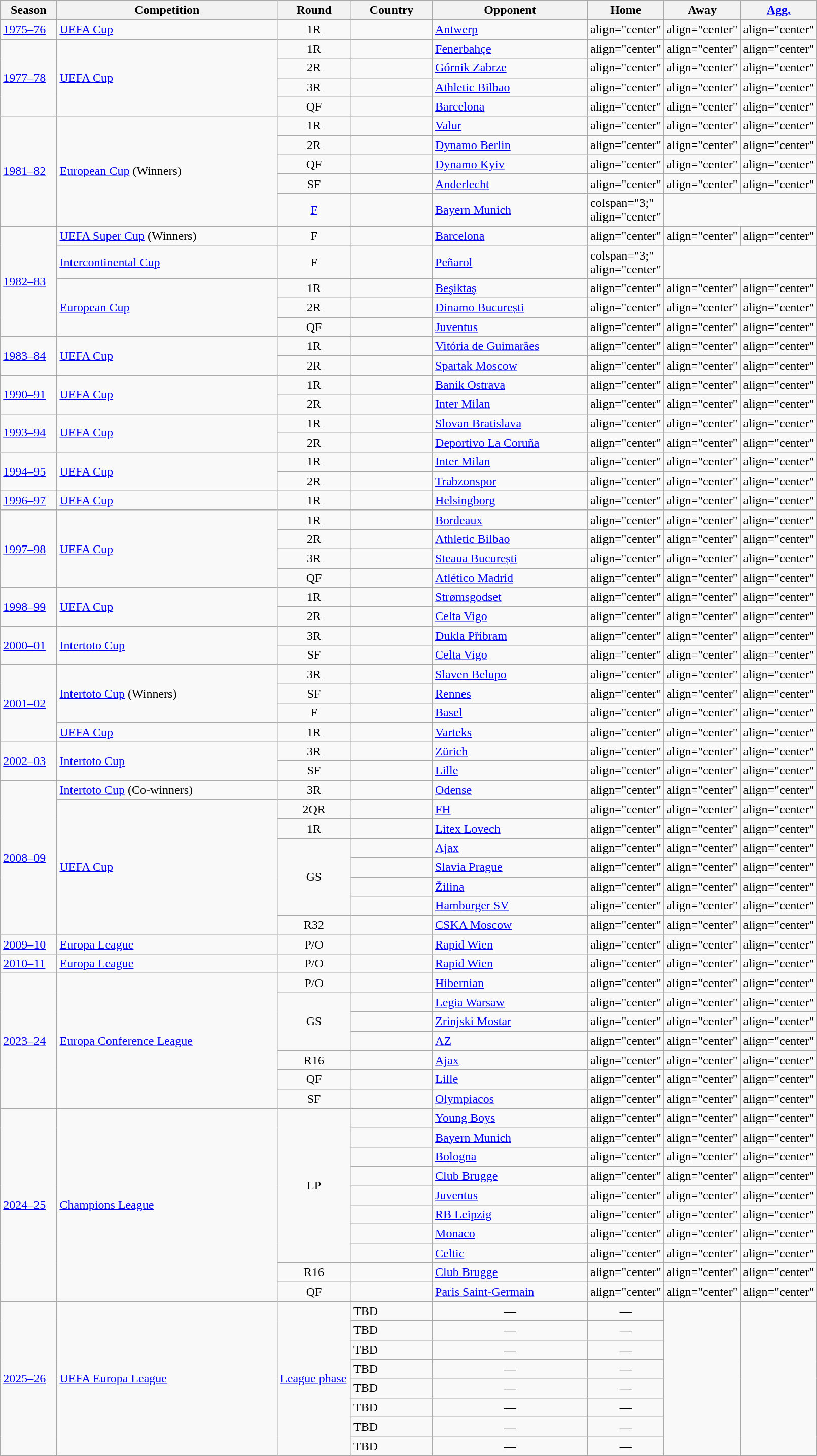<table class="wikitable sortable" width =85%>
<tr>
<th width=11">Season</th>
<th width=27%>Competition</th>
<th width=9%>Round</th>
<th width=10%>Country</th>
<th width=19%>Opponent</th>
<th width=8%>Home</th>
<th width=8%>Away</th>
<th width=8%><a href='#'>Agg.</a></th>
</tr>
<tr>
<td><a href='#'>1975–76</a></td>
<td><a href='#'>UEFA Cup</a></td>
<td align="center">1R</td>
<td></td>
<td><a href='#'>Antwerp</a></td>
<td>align="center"</td>
<td>align="center"</td>
<td>align="center"</td>
</tr>
<tr>
<td rowspan=4><a href='#'>1977–78</a></td>
<td rowspan=4><a href='#'>UEFA Cup</a></td>
<td align="center">1R</td>
<td></td>
<td><a href='#'>Fenerbahçe</a></td>
<td>align="center"</td>
<td>align="center"</td>
<td>align="center"</td>
</tr>
<tr>
<td align="center">2R</td>
<td></td>
<td><a href='#'>Górnik Zabrze</a></td>
<td>align="center"</td>
<td>align="center"</td>
<td>align="center"</td>
</tr>
<tr>
<td align="center">3R</td>
<td></td>
<td><a href='#'>Athletic Bilbao</a></td>
<td>align="center"</td>
<td>align="center"</td>
<td>align="center"</td>
</tr>
<tr>
<td align="center">QF</td>
<td></td>
<td><a href='#'>Barcelona</a></td>
<td>align="center"</td>
<td>align="center"</td>
<td>align="center"</td>
</tr>
<tr>
<td rowspan=5><a href='#'>1981–82</a></td>
<td rowspan=5><a href='#'>European Cup</a> (Winners)</td>
<td align="center">1R</td>
<td></td>
<td><a href='#'>Valur</a></td>
<td>align="center"</td>
<td>align="center"</td>
<td>align="center"</td>
</tr>
<tr>
<td align="center">2R</td>
<td></td>
<td><a href='#'>Dynamo Berlin</a></td>
<td>align="center"</td>
<td>align="center"</td>
<td>align="center"</td>
</tr>
<tr>
<td align="center">QF</td>
<td></td>
<td><a href='#'>Dynamo Kyiv</a></td>
<td>align="center"</td>
<td>align="center"</td>
<td>align="center"</td>
</tr>
<tr>
<td align="center">SF</td>
<td></td>
<td><a href='#'>Anderlecht</a></td>
<td>align="center"</td>
<td>align="center"</td>
<td>align="center"</td>
</tr>
<tr>
<td align="center"><a href='#'>F</a></td>
<td></td>
<td><a href='#'>Bayern Munich</a></td>
<td>colspan="3;" align="center"</td>
</tr>
<tr>
<td rowspan=5><a href='#'>1982–83</a></td>
<td><a href='#'>UEFA Super Cup</a> (Winners)</td>
<td align="center">F</td>
<td></td>
<td><a href='#'>Barcelona</a></td>
<td>align="center"</td>
<td>align="center"</td>
<td>align="center"</td>
</tr>
<tr>
<td><a href='#'>Intercontinental Cup</a></td>
<td align="center">F</td>
<td></td>
<td><a href='#'>Peñarol</a></td>
<td>colspan="3;" align="center"</td>
</tr>
<tr>
<td rowspan=3><a href='#'>European Cup</a></td>
<td align="center">1R</td>
<td></td>
<td><a href='#'>Beşiktaş</a></td>
<td>align="center"</td>
<td>align="center"</td>
<td>align="center"</td>
</tr>
<tr>
<td align="center">2R</td>
<td></td>
<td><a href='#'>Dinamo București</a></td>
<td>align="center"</td>
<td>align="center"</td>
<td>align="center"</td>
</tr>
<tr>
<td align="center">QF</td>
<td></td>
<td><a href='#'>Juventus</a></td>
<td>align="center"</td>
<td>align="center"</td>
<td>align="center"</td>
</tr>
<tr>
<td rowspan=2><a href='#'>1983–84</a></td>
<td rowspan=2><a href='#'>UEFA Cup</a></td>
<td align="center">1R</td>
<td></td>
<td><a href='#'>Vitória de Guimarães</a></td>
<td>align="center"</td>
<td>align="center"</td>
<td>align="center"</td>
</tr>
<tr>
<td align="center">2R</td>
<td></td>
<td><a href='#'>Spartak Moscow</a></td>
<td>align="center"</td>
<td>align="center"</td>
<td>align="center"</td>
</tr>
<tr>
<td rowspan=2><a href='#'>1990–91</a></td>
<td rowspan=2><a href='#'>UEFA Cup</a></td>
<td align="center">1R</td>
<td></td>
<td><a href='#'>Baník Ostrava</a></td>
<td>align="center"</td>
<td>align="center"</td>
<td>align="center"</td>
</tr>
<tr>
<td align="center">2R</td>
<td></td>
<td><a href='#'>Inter Milan</a></td>
<td>align="center"</td>
<td>align="center"</td>
<td>align="center"</td>
</tr>
<tr>
<td rowspan=2><a href='#'>1993–94</a></td>
<td rowspan=2><a href='#'>UEFA Cup</a></td>
<td align="center">1R</td>
<td></td>
<td><a href='#'>Slovan Bratislava</a></td>
<td>align="center"</td>
<td>align="center"</td>
<td>align="center"</td>
</tr>
<tr>
<td align="center">2R</td>
<td></td>
<td><a href='#'>Deportivo La Coruña</a></td>
<td>align="center"</td>
<td>align="center"</td>
<td>align="center"</td>
</tr>
<tr>
<td rowspan=2><a href='#'>1994–95</a></td>
<td rowspan=2><a href='#'>UEFA Cup</a></td>
<td align="center">1R</td>
<td></td>
<td><a href='#'>Inter Milan</a></td>
<td>align="center" </td>
<td>align="center"</td>
<td>align="center"</td>
</tr>
<tr>
<td align="center">2R</td>
<td></td>
<td><a href='#'>Trabzonspor</a></td>
<td>align="center"</td>
<td>align="center"</td>
<td>align="center"</td>
</tr>
<tr>
<td><a href='#'>1996–97</a></td>
<td><a href='#'>UEFA Cup</a></td>
<td align="center">1R</td>
<td></td>
<td><a href='#'>Helsingborg</a></td>
<td>align="center"</td>
<td>align="center"</td>
<td>align="center"</td>
</tr>
<tr>
<td rowspan=4><a href='#'>1997–98</a></td>
<td rowspan=4><a href='#'>UEFA Cup</a></td>
<td align="center">1R</td>
<td></td>
<td><a href='#'>Bordeaux</a></td>
<td>align="center"</td>
<td>align="center"</td>
<td>align="center"</td>
</tr>
<tr>
<td align="center">2R</td>
<td></td>
<td><a href='#'>Athletic Bilbao</a></td>
<td>align="center"</td>
<td>align="center"</td>
<td>align="center"</td>
</tr>
<tr>
<td align="center">3R</td>
<td></td>
<td><a href='#'>Steaua București</a></td>
<td>align="center"</td>
<td>align="center"</td>
<td>align="center"</td>
</tr>
<tr>
<td align="center">QF</td>
<td></td>
<td><a href='#'>Atlético Madrid</a></td>
<td>align="center"</td>
<td>align="center"</td>
<td>align="center"</td>
</tr>
<tr>
<td rowspan=2><a href='#'>1998–99</a></td>
<td rowspan=2><a href='#'>UEFA Cup</a></td>
<td align="center">1R</td>
<td></td>
<td><a href='#'>Strømsgodset</a></td>
<td>align="center"</td>
<td>align="center"</td>
<td>align="center"</td>
</tr>
<tr>
<td align="center">2R</td>
<td></td>
<td><a href='#'>Celta Vigo</a></td>
<td>align="center"</td>
<td>align="center"</td>
<td>align="center"</td>
</tr>
<tr>
<td rowspan=2><a href='#'>2000–01</a></td>
<td rowspan=2><a href='#'>Intertoto Cup</a></td>
<td align="center">3R</td>
<td></td>
<td><a href='#'>Dukla Příbram</a></td>
<td>align="center"</td>
<td>align="center"</td>
<td>align="center"</td>
</tr>
<tr>
<td align="center">SF</td>
<td></td>
<td><a href='#'>Celta Vigo</a></td>
<td>align="center"</td>
<td>align="center"</td>
<td>align="center"</td>
</tr>
<tr>
<td rowspan=4><a href='#'>2001–02</a></td>
<td rowspan=3><a href='#'>Intertoto Cup</a> (Winners)</td>
<td align="center">3R</td>
<td></td>
<td><a href='#'>Slaven Belupo</a></td>
<td>align="center"</td>
<td>align="center"</td>
<td>align="center"</td>
</tr>
<tr>
<td align="center">SF</td>
<td></td>
<td><a href='#'>Rennes</a></td>
<td>align="center"</td>
<td>align="center"</td>
<td>align="center"</td>
</tr>
<tr>
<td align="center">F</td>
<td></td>
<td><a href='#'>Basel</a></td>
<td>align="center"</td>
<td>align="center"</td>
<td>align="center"</td>
</tr>
<tr>
<td><a href='#'>UEFA Cup</a></td>
<td align="center">1R</td>
<td></td>
<td><a href='#'>Varteks</a></td>
<td>align="center"</td>
<td>align="center"</td>
<td>align="center"</td>
</tr>
<tr>
<td rowspan=2><a href='#'>2002–03</a></td>
<td rowspan=2><a href='#'>Intertoto Cup</a></td>
<td align="center">3R</td>
<td></td>
<td><a href='#'>Zürich</a></td>
<td>align="center"</td>
<td>align="center"</td>
<td>align="center"</td>
</tr>
<tr>
<td align="center">SF</td>
<td></td>
<td><a href='#'>Lille</a></td>
<td>align="center"</td>
<td>align="center"</td>
<td>align="center"</td>
</tr>
<tr>
<td rowspan=8><a href='#'>2008–09</a></td>
<td><a href='#'>Intertoto Cup</a> (Co-winners)</td>
<td align="center">3R</td>
<td></td>
<td><a href='#'>Odense</a></td>
<td>align="center"</td>
<td>align="center"</td>
<td>align="center"</td>
</tr>
<tr>
<td rowspan=7><a href='#'>UEFA Cup</a></td>
<td align="center">2QR</td>
<td></td>
<td><a href='#'>FH</a></td>
<td>align="center"</td>
<td>align="center"</td>
<td>align="center"</td>
</tr>
<tr>
<td align="center">1R</td>
<td></td>
<td><a href='#'>Litex Lovech</a></td>
<td>align="center"</td>
<td>align="center"</td>
<td>align="center"</td>
</tr>
<tr>
<td align="center" rowspan=4>GS</td>
<td></td>
<td><a href='#'>Ajax</a></td>
<td>align="center"</td>
<td>align="center"</td>
<td>align="center"</td>
</tr>
<tr>
<td></td>
<td><a href='#'>Slavia Prague</a></td>
<td>align="center"</td>
<td>align="center"</td>
<td>align="center"</td>
</tr>
<tr>
<td></td>
<td><a href='#'>Žilina</a></td>
<td>align="center"</td>
<td>align="center"</td>
<td>align="center"</td>
</tr>
<tr>
<td></td>
<td><a href='#'>Hamburger SV</a></td>
<td>align="center"</td>
<td>align="center"</td>
<td>align="center"</td>
</tr>
<tr>
<td align="center">R32</td>
<td></td>
<td><a href='#'>CSKA Moscow</a></td>
<td>align="center"</td>
<td>align="center"</td>
<td>align="center"</td>
</tr>
<tr>
<td><a href='#'>2009–10</a></td>
<td><a href='#'>Europa League</a></td>
<td align="center">P/O</td>
<td></td>
<td><a href='#'>Rapid Wien</a></td>
<td>align="center"</td>
<td>align="center"</td>
<td>align="center"</td>
</tr>
<tr>
<td><a href='#'>2010–11</a></td>
<td><a href='#'>Europa League</a></td>
<td align="center">P/O</td>
<td></td>
<td><a href='#'>Rapid Wien</a></td>
<td>align="center"</td>
<td>align="center"</td>
<td>align="center"</td>
</tr>
<tr>
<td rowspan="7"><a href='#'>2023–24</a></td>
<td rowspan="7"><a href='#'>Europa Conference League</a></td>
<td align="center">P/O</td>
<td></td>
<td><a href='#'>Hibernian</a></td>
<td>align="center"</td>
<td>align="center"</td>
<td>align="center"</td>
</tr>
<tr>
<td rowspan="3" align="center">GS</td>
<td></td>
<td><a href='#'>Legia Warsaw</a></td>
<td>align="center"</td>
<td>align="center"</td>
<td>align="center"</td>
</tr>
<tr>
<td></td>
<td><a href='#'>Zrinjski Mostar</a></td>
<td>align="center"</td>
<td>align="center"</td>
<td>align="center"</td>
</tr>
<tr>
<td></td>
<td><a href='#'>AZ</a></td>
<td>align="center"</td>
<td>align="center"</td>
<td>align="center"</td>
</tr>
<tr>
<td align="center">R16</td>
<td></td>
<td><a href='#'>Ajax</a></td>
<td>align="center"</td>
<td>align="center"</td>
<td>align="center"</td>
</tr>
<tr>
<td align="center">QF</td>
<td></td>
<td><a href='#'>Lille</a></td>
<td>align="center"</td>
<td>align="center" </td>
<td>align="center"</td>
</tr>
<tr>
<td align="center">SF</td>
<td></td>
<td><a href='#'>Olympiacos</a></td>
<td>align="center"</td>
<td>align="center"</td>
<td>align="center"</td>
</tr>
<tr>
<td rowspan="10"><a href='#'>2024–25</a></td>
<td rowspan="10"><a href='#'>Champions League</a></td>
<td rowspan="8" align="center">LP</td>
<td></td>
<td><a href='#'>Young Boys</a></td>
<td>align="center" </td>
<td>align="center" </td>
<td>align="center" </td>
</tr>
<tr>
<td></td>
<td><a href='#'>Bayern Munich</a></td>
<td>align="center" </td>
<td>align="center" </td>
<td>align="center" </td>
</tr>
<tr>
<td></td>
<td><a href='#'>Bologna</a></td>
<td>align="center" </td>
<td>align="center" </td>
<td>align="center" </td>
</tr>
<tr>
<td></td>
<td><a href='#'>Club Brugge</a></td>
<td>align="center" </td>
<td>align="center" </td>
<td>align="center" </td>
</tr>
<tr>
<td></td>
<td><a href='#'>Juventus</a></td>
<td>align="center" </td>
<td>align="center" </td>
<td>align="center" </td>
</tr>
<tr>
<td></td>
<td><a href='#'>RB Leipzig</a></td>
<td>align="center" </td>
<td>align="center" </td>
<td>align="center" </td>
</tr>
<tr>
<td></td>
<td><a href='#'>Monaco</a></td>
<td>align="center" </td>
<td>align="center" </td>
<td>align="center" </td>
</tr>
<tr>
<td></td>
<td><a href='#'>Celtic</a></td>
<td>align="center" </td>
<td>align="center" </td>
<td>align="center" </td>
</tr>
<tr>
<td align="center">R16</td>
<td></td>
<td><a href='#'>Club Brugge</a></td>
<td>align="center" </td>
<td>align="center" </td>
<td>align="center"</td>
</tr>
<tr>
<td align="center">QF</td>
<td></td>
<td><a href='#'>Paris Saint-Germain</a></td>
<td>align="center" </td>
<td>align="center" </td>
<td>align="center"</td>
</tr>
<tr>
<td rowspan="8"><a href='#'>2025–26</a></td>
<td rowspan="8"><a href='#'>UEFA Europa League</a></td>
<td rowspan="8"><a href='#'>League phase</a></td>
<td>TBD</td>
<td style="text-align:center;">—</td>
<td style="text-align:center;">—</td>
<td rowspan="8" style="text-align:center;"></td>
</tr>
<tr>
<td>TBD</td>
<td style="text-align:center;">—</td>
<td style="text-align:center;">—</td>
</tr>
<tr>
<td>TBD</td>
<td style="text-align:center;">—</td>
<td style="text-align:center;">—</td>
</tr>
<tr>
<td>TBD</td>
<td style="text-align:center;">—</td>
<td style="text-align:center;">—</td>
</tr>
<tr>
<td>TBD</td>
<td style="text-align:center;">—</td>
<td style="text-align:center;">—</td>
</tr>
<tr>
<td>TBD</td>
<td style="text-align:center;">—</td>
<td style="text-align:center;">—</td>
</tr>
<tr>
<td>TBD</td>
<td style="text-align:center;">—</td>
<td style="text-align:center;">—</td>
</tr>
<tr>
<td>TBD</td>
<td style="text-align:center;">—</td>
<td style="text-align:center;">—</td>
</tr>
<tr>
</tr>
</table>
